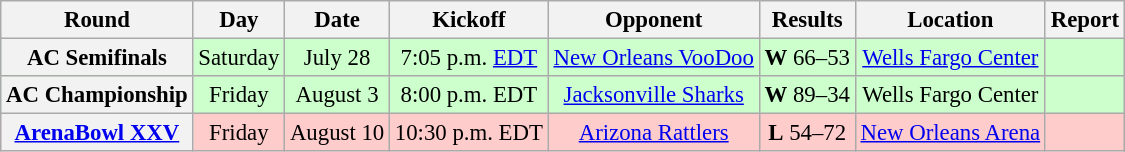<table class="wikitable" style="font-size: 95%;">
<tr>
<th>Round</th>
<th>Day</th>
<th>Date</th>
<th>Kickoff</th>
<th>Opponent</th>
<th>Results</th>
<th>Location</th>
<th>Report</th>
</tr>
<tr style="background:#cfc">
<th align="center">AC Semifinals</th>
<td align="center">Saturday</td>
<td align="center">July 28</td>
<td align="center">7:05 p.m. <a href='#'>EDT</a></td>
<td align="center"><a href='#'>New Orleans VooDoo</a></td>
<td align="center"><strong>W</strong> 66–53</td>
<td align="center"><a href='#'>Wells Fargo Center</a></td>
<td align="center"></td>
</tr>
<tr style="background:#cfc">
<th align="center">AC Championship</th>
<td align="center">Friday</td>
<td align="center">August 3</td>
<td align="center">8:00 p.m. EDT</td>
<td align="center"><a href='#'>Jacksonville Sharks</a></td>
<td align="center"><strong>W</strong> 89–34</td>
<td align="center">Wells Fargo Center</td>
<td align="center"></td>
</tr>
<tr style="background:#fcc">
<th align="center"><a href='#'>ArenaBowl XXV</a></th>
<td align="center">Friday</td>
<td align="center">August 10</td>
<td align="center">10:30 p.m. EDT</td>
<td align="center"><a href='#'>Arizona Rattlers</a></td>
<td align="center"><strong>L</strong> 54–72</td>
<td align="center"><a href='#'>New Orleans Arena</a></td>
<td align="center"></td>
</tr>
</table>
